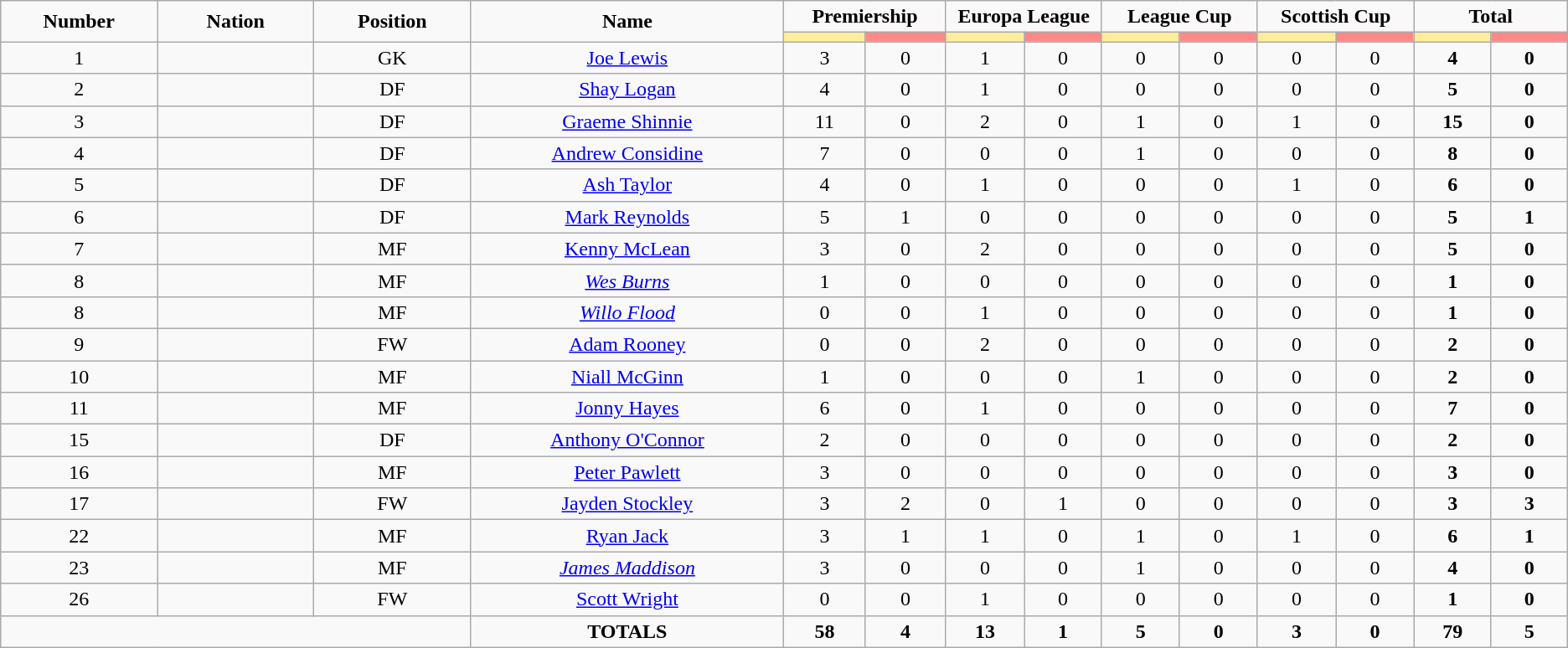<table class="wikitable" style="font-size: 100%; text-align: center;">
<tr>
<td rowspan="2" width="10%" align="center"><strong>Number</strong></td>
<td rowspan="2" width="10%" align="center"><strong>Nation</strong></td>
<td rowspan="2" width="10%" align="center"><strong>Position</strong></td>
<td rowspan="2" width="20%" align="center"><strong>Name</strong></td>
<td colspan="2" align="center"><strong>Premiership</strong></td>
<td colspan="2" align="center"><strong>Europa League</strong></td>
<td colspan="2" align="center"><strong>League Cup</strong></td>
<td colspan="2" align="center"><strong>Scottish Cup</strong></td>
<td colspan="2" align="center"><strong>Total </strong></td>
</tr>
<tr>
<th width=60 style="background: #FFEE99"></th>
<th width=60 style="background: #FF8888"></th>
<th width=60 style="background: #FFEE99"></th>
<th width=60 style="background: #FF8888"></th>
<th width=60 style="background: #FFEE99"></th>
<th width=60 style="background: #FF8888"></th>
<th width=60 style="background: #FFEE99"></th>
<th width=60 style="background: #FF8888"></th>
<th width=60 style="background: #FFEE99"></th>
<th width=60 style="background: #FF8888"></th>
</tr>
<tr>
<td>1</td>
<td></td>
<td>GK</td>
<td><a href='#'>Joe Lewis</a></td>
<td>3</td>
<td>0</td>
<td>1</td>
<td>0</td>
<td>0</td>
<td>0</td>
<td>0</td>
<td>0</td>
<td><strong>4</strong></td>
<td><strong>0</strong></td>
</tr>
<tr>
<td>2</td>
<td></td>
<td>DF</td>
<td><a href='#'>Shay Logan</a></td>
<td>4</td>
<td>0</td>
<td>1</td>
<td>0</td>
<td>0</td>
<td>0</td>
<td>0</td>
<td>0</td>
<td><strong>5</strong></td>
<td><strong>0</strong></td>
</tr>
<tr>
<td>3</td>
<td></td>
<td>DF</td>
<td><a href='#'>Graeme Shinnie</a></td>
<td>11</td>
<td>0</td>
<td>2</td>
<td>0</td>
<td>1</td>
<td>0</td>
<td>1</td>
<td>0</td>
<td><strong>15</strong></td>
<td><strong>0</strong></td>
</tr>
<tr>
<td>4</td>
<td></td>
<td>DF</td>
<td><a href='#'>Andrew Considine</a></td>
<td>7</td>
<td>0</td>
<td>0</td>
<td>0</td>
<td>1</td>
<td>0</td>
<td>0</td>
<td>0</td>
<td><strong>8</strong></td>
<td><strong>0</strong></td>
</tr>
<tr>
<td>5</td>
<td></td>
<td>DF</td>
<td><a href='#'>Ash Taylor</a></td>
<td>4</td>
<td>0</td>
<td>1</td>
<td>0</td>
<td>0</td>
<td>0</td>
<td>1</td>
<td>0</td>
<td><strong>6</strong></td>
<td><strong>0</strong></td>
</tr>
<tr>
<td>6</td>
<td></td>
<td>DF</td>
<td><a href='#'>Mark Reynolds</a></td>
<td>5</td>
<td>1</td>
<td>0</td>
<td>0</td>
<td>0</td>
<td>0</td>
<td>0</td>
<td>0</td>
<td><strong>5</strong></td>
<td><strong>1</strong></td>
</tr>
<tr>
<td>7</td>
<td></td>
<td>MF</td>
<td><a href='#'>Kenny McLean</a></td>
<td>3</td>
<td>0</td>
<td>2</td>
<td>0</td>
<td>0</td>
<td>0</td>
<td>0</td>
<td>0</td>
<td><strong>5</strong></td>
<td><strong>0</strong></td>
</tr>
<tr>
<td>8</td>
<td></td>
<td>MF</td>
<td><em><a href='#'>Wes Burns</a></em></td>
<td>1</td>
<td>0</td>
<td>0</td>
<td>0</td>
<td>0</td>
<td>0</td>
<td>0</td>
<td>0</td>
<td><strong>1</strong></td>
<td><strong>0</strong></td>
</tr>
<tr>
<td>8</td>
<td></td>
<td>MF</td>
<td><em><a href='#'>Willo Flood</a></em></td>
<td>0</td>
<td>0</td>
<td>1</td>
<td>0</td>
<td>0</td>
<td>0</td>
<td>0</td>
<td>0</td>
<td><strong>1</strong></td>
<td><strong>0</strong></td>
</tr>
<tr>
<td>9</td>
<td></td>
<td>FW</td>
<td><a href='#'>Adam Rooney</a></td>
<td>0</td>
<td>0</td>
<td>2</td>
<td>0</td>
<td>0</td>
<td>0</td>
<td>0</td>
<td>0</td>
<td><strong>2</strong></td>
<td><strong>0</strong></td>
</tr>
<tr>
<td>10</td>
<td></td>
<td>MF</td>
<td><a href='#'>Niall McGinn</a></td>
<td>1</td>
<td>0</td>
<td>0</td>
<td>0</td>
<td>1</td>
<td>0</td>
<td>0</td>
<td>0</td>
<td><strong>2</strong></td>
<td><strong>0</strong></td>
</tr>
<tr>
<td>11</td>
<td></td>
<td>MF</td>
<td><a href='#'>Jonny Hayes</a></td>
<td>6</td>
<td>0</td>
<td>1</td>
<td>0</td>
<td>0</td>
<td>0</td>
<td>0</td>
<td>0</td>
<td><strong>7</strong></td>
<td><strong>0</strong></td>
</tr>
<tr>
<td>15</td>
<td></td>
<td>DF</td>
<td><a href='#'>Anthony O'Connor</a></td>
<td>2</td>
<td>0</td>
<td>0</td>
<td>0</td>
<td>0</td>
<td>0</td>
<td>0</td>
<td>0</td>
<td><strong>2</strong></td>
<td><strong>0</strong></td>
</tr>
<tr>
<td>16</td>
<td></td>
<td>MF</td>
<td><a href='#'>Peter Pawlett</a></td>
<td>3</td>
<td>0</td>
<td>0</td>
<td>0</td>
<td>0</td>
<td>0</td>
<td>0</td>
<td>0</td>
<td><strong>3</strong></td>
<td><strong>0</strong></td>
</tr>
<tr>
<td>17</td>
<td></td>
<td>FW</td>
<td><a href='#'>Jayden Stockley</a></td>
<td>3</td>
<td>2</td>
<td>0</td>
<td>1</td>
<td>0</td>
<td>0</td>
<td>0</td>
<td>0</td>
<td><strong>3</strong></td>
<td><strong>3</strong></td>
</tr>
<tr>
<td>22</td>
<td></td>
<td>MF</td>
<td><a href='#'>Ryan Jack</a></td>
<td>3</td>
<td>1</td>
<td>1</td>
<td>0</td>
<td>1</td>
<td>0</td>
<td>1</td>
<td>0</td>
<td><strong>6</strong></td>
<td><strong>1</strong></td>
</tr>
<tr>
<td>23</td>
<td></td>
<td>MF</td>
<td><em><a href='#'>James Maddison</a></em></td>
<td>3</td>
<td>0</td>
<td>0</td>
<td>0</td>
<td>1</td>
<td>0</td>
<td>0</td>
<td>0</td>
<td><strong>4</strong></td>
<td><strong>0</strong></td>
</tr>
<tr>
<td>26</td>
<td></td>
<td>FW</td>
<td><a href='#'>Scott Wright</a></td>
<td>0</td>
<td>0</td>
<td>1</td>
<td>0</td>
<td>0</td>
<td>0</td>
<td>0</td>
<td>0</td>
<td><strong>1</strong></td>
<td><strong>0</strong></td>
</tr>
<tr>
<td colspan="3"></td>
<td><strong>TOTALS</strong></td>
<td><strong>58</strong></td>
<td><strong>4</strong></td>
<td><strong>13</strong></td>
<td><strong>1</strong></td>
<td><strong>5</strong></td>
<td><strong>0</strong></td>
<td><strong>3</strong></td>
<td><strong>0</strong></td>
<td><strong>79</strong></td>
<td><strong>5</strong></td>
</tr>
</table>
